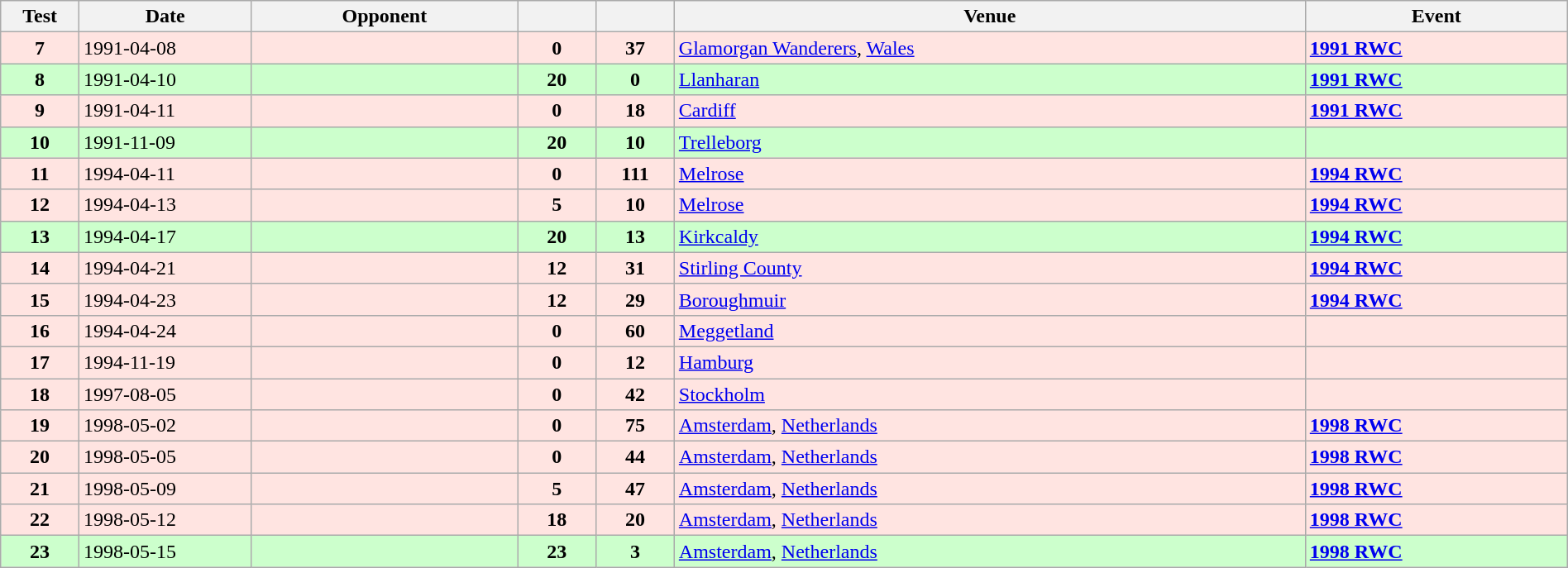<table class="wikitable sortable" style="width:100%">
<tr>
<th style="width:5%">Test</th>
<th style="width:11%">Date</th>
<th style="width:17%">Opponent</th>
<th style="width:5%"></th>
<th style="width:5%"></th>
<th>Venue</th>
<th>Event</th>
</tr>
<tr bgcolor="FFE4E1">
<td align="center"><strong>7</strong></td>
<td>1991-04-08</td>
<td></td>
<td align="center"><strong>0</strong></td>
<td align="center"><strong>37</strong></td>
<td><a href='#'>Glamorgan Wanderers</a>, <a href='#'>Wales</a></td>
<td><a href='#'><strong>1991 RWC</strong></a></td>
</tr>
<tr bgcolor="#ccffcc">
<td align="center"><strong>8</strong></td>
<td>1991-04-10</td>
<td></td>
<td align="center"><strong>20</strong></td>
<td align="center"><strong>0</strong></td>
<td><a href='#'>Llanharan</a></td>
<td><a href='#'><strong>1991 RWC</strong></a></td>
</tr>
<tr bgcolor="FFE4E1">
<td align="center"><strong>9</strong></td>
<td>1991-04-11</td>
<td></td>
<td align="center"><strong>0</strong></td>
<td align="center"><strong>18</strong></td>
<td><a href='#'>Cardiff</a></td>
<td><a href='#'><strong>1991 RWC</strong></a></td>
</tr>
<tr bgcolor="#ccffcc">
<td align="center"><strong>10</strong></td>
<td>1991-11-09</td>
<td></td>
<td align="center"><strong>20</strong></td>
<td align="center"><strong>10</strong></td>
<td><a href='#'>Trelleborg</a></td>
<td></td>
</tr>
<tr bgcolor="FFE4E1">
<td align="center"><strong>11</strong></td>
<td>1994-04-11</td>
<td></td>
<td align="center"><strong>0</strong></td>
<td align="center"><strong>111</strong></td>
<td><a href='#'>Melrose</a></td>
<td><a href='#'><strong>1994 RWC</strong></a></td>
</tr>
<tr bgcolor="FFE4E1">
<td align="center"><strong>12</strong></td>
<td>1994-04-13</td>
<td></td>
<td align="center"><strong>5</strong></td>
<td align="center"><strong>10</strong></td>
<td><a href='#'>Melrose</a></td>
<td><a href='#'><strong>1994 RWC</strong></a></td>
</tr>
<tr bgcolor="#ccffcc">
<td align="center"><strong>13</strong></td>
<td>1994-04-17</td>
<td></td>
<td align="center"><strong>20</strong></td>
<td align="center"><strong>13</strong></td>
<td><a href='#'>Kirkcaldy</a></td>
<td><a href='#'><strong>1994 RWC</strong></a></td>
</tr>
<tr bgcolor="FFE4E1">
<td align="center"><strong>14</strong></td>
<td>1994-04-21</td>
<td></td>
<td align="center"><strong>12</strong></td>
<td align="center"><strong>31</strong></td>
<td><a href='#'>Stirling County</a></td>
<td><a href='#'><strong>1994 RWC</strong></a></td>
</tr>
<tr bgcolor="FFE4E1">
<td align="center"><strong>15</strong></td>
<td>1994-04-23</td>
<td></td>
<td align="center"><strong>12</strong></td>
<td align="center"><strong>29</strong></td>
<td><a href='#'>Boroughmuir</a></td>
<td><a href='#'><strong>1994 RWC</strong></a></td>
</tr>
<tr bgcolor="FFE4E1">
<td align="center"><strong>16</strong></td>
<td>1994-04-24</td>
<td></td>
<td align="center"><strong>0</strong></td>
<td align="center"><strong>60</strong></td>
<td><a href='#'>Meggetland</a></td>
<td></td>
</tr>
<tr bgcolor="FFE4E1">
<td align="center"><strong>17</strong></td>
<td>1994-11-19</td>
<td></td>
<td align="center"><strong>0</strong></td>
<td align="center"><strong>12</strong></td>
<td><a href='#'>Hamburg</a></td>
<td></td>
</tr>
<tr bgcolor="FFE4E1">
<td align="center"><strong>18</strong></td>
<td>1997-08-05</td>
<td></td>
<td align="center"><strong>0</strong></td>
<td align="center"><strong>42</strong></td>
<td><a href='#'>Stockholm</a></td>
<td></td>
</tr>
<tr bgcolor="FFE4E1">
<td align="center"><strong>19</strong></td>
<td>1998-05-02</td>
<td></td>
<td align="center"><strong>0</strong></td>
<td align="center"><strong>75</strong></td>
<td><a href='#'>Amsterdam</a>, <a href='#'>Netherlands</a></td>
<td><a href='#'><strong>1998 RWC</strong></a></td>
</tr>
<tr bgcolor="FFE4E1">
<td align="center"><strong>20</strong></td>
<td>1998-05-05</td>
<td></td>
<td align="center"><strong>0</strong></td>
<td align="center"><strong>44</strong></td>
<td><a href='#'>Amsterdam</a>, <a href='#'>Netherlands</a></td>
<td><a href='#'><strong>1998 RWC</strong></a></td>
</tr>
<tr bgcolor="FFE4E1">
<td align="center"><strong>21</strong></td>
<td>1998-05-09</td>
<td></td>
<td align="center"><strong>5</strong></td>
<td align="center"><strong>47</strong></td>
<td><a href='#'>Amsterdam</a>, <a href='#'>Netherlands</a></td>
<td><a href='#'><strong>1998 RWC</strong></a></td>
</tr>
<tr bgcolor="FFE4E1">
<td align="center"><strong>22</strong></td>
<td>1998-05-12</td>
<td></td>
<td align="center"><strong>18</strong></td>
<td align="center"><strong>20</strong></td>
<td><a href='#'>Amsterdam</a>, <a href='#'>Netherlands</a></td>
<td><a href='#'><strong>1998 RWC</strong></a></td>
</tr>
<tr bgcolor="#ccffcc">
<td align="center"><strong>23</strong></td>
<td>1998-05-15</td>
<td></td>
<td align="center"><strong>23</strong></td>
<td align="center"><strong>3</strong></td>
<td><a href='#'>Amsterdam</a>, <a href='#'>Netherlands</a></td>
<td><a href='#'><strong>1998 RWC</strong></a></td>
</tr>
</table>
